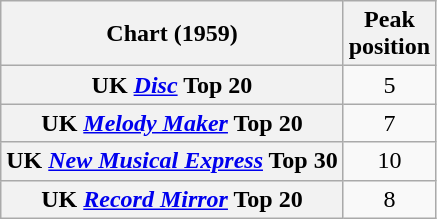<table class="wikitable sortable plainrowheaders" style="text-align:center">
<tr>
<th>Chart (1959)</th>
<th>Peak<br>position</th>
</tr>
<tr>
<th scope="row">UK <em><a href='#'>Disc</a></em> Top 20</th>
<td>5</td>
</tr>
<tr>
<th scope="row">UK <em><a href='#'>Melody Maker</a></em> Top 20</th>
<td>7</td>
</tr>
<tr>
<th scope="row">UK <em><a href='#'>New Musical Express</a></em> Top 30</th>
<td>10</td>
</tr>
<tr>
<th scope="row">UK <em><a href='#'>Record Mirror</a></em> Top 20</th>
<td>8</td>
</tr>
</table>
